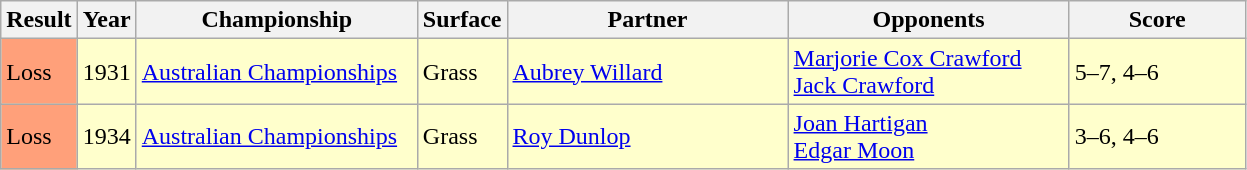<table class="sortable wikitable">
<tr>
<th style="width:40px">Result</th>
<th style="width:30px">Year</th>
<th style="width:180px">Championship</th>
<th style="width:50px">Surface</th>
<th style="width:180px">Partner</th>
<th style="width:180px">Opponents</th>
<th style="width:110px" class="unsortable">Score</th>
</tr>
<tr style="background:#ffc;">
<td style="background:#ffa07a;">Loss</td>
<td>1931</td>
<td><a href='#'>Australian Championships</a></td>
<td>Grass</td>
<td> <a href='#'>Aubrey Willard</a></td>
<td> <a href='#'>Marjorie Cox Crawford</a> <br>  <a href='#'>Jack Crawford</a></td>
<td>5–7, 4–6</td>
</tr>
<tr style="background:#ffc;">
<td style="background:#ffa07a;">Loss</td>
<td>1934</td>
<td><a href='#'>Australian Championships</a></td>
<td>Grass</td>
<td> <a href='#'>Roy Dunlop</a></td>
<td> <a href='#'>Joan Hartigan</a> <br>  <a href='#'>Edgar Moon</a></td>
<td>3–6, 4–6</td>
</tr>
</table>
